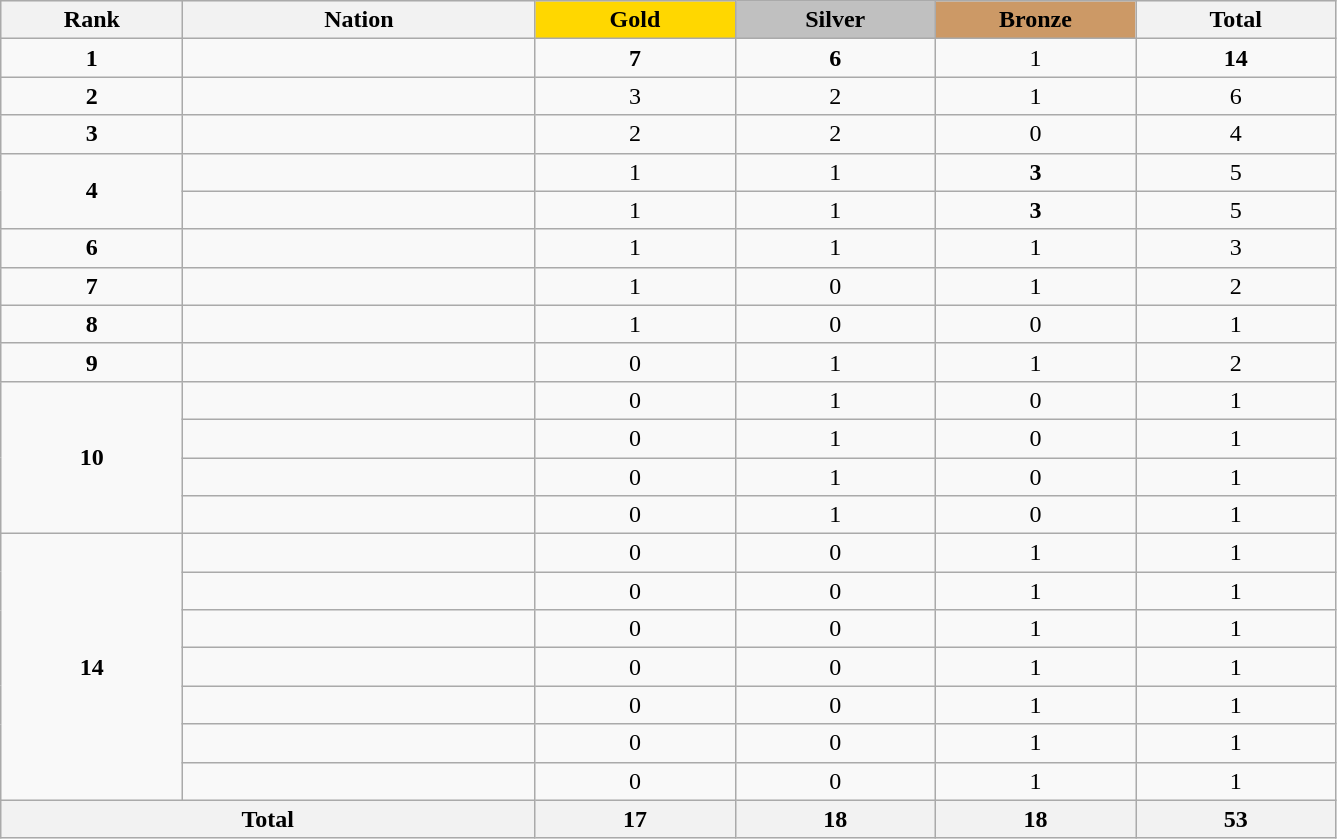<table class="wikitable collapsible autocollapse plainrowheaders" width=70.5% style="text-align:center;">
<tr style="background-color:#EDEDED;">
<th width=100px class="hintergrundfarbe5">Rank</th>
<th width=200px class="hintergrundfarbe6">Nation</th>
<th style="background:    gold; width:15%">Gold</th>
<th style="background:  silver; width:15%">Silver</th>
<th style="background: #CC9966; width:15%">Bronze</th>
<th class="hintergrundfarbe6" style="width:15%">Total</th>
</tr>
<tr>
<td><strong>1</strong></td>
<td align=left></td>
<td><strong>7</strong></td>
<td><strong>6</strong></td>
<td>1</td>
<td><strong>14</strong></td>
</tr>
<tr>
<td><strong>2</strong></td>
<td align=left></td>
<td>3</td>
<td>2</td>
<td>1</td>
<td>6</td>
</tr>
<tr>
<td><strong>3</strong></td>
<td align=left></td>
<td>2</td>
<td>2</td>
<td>0</td>
<td>4</td>
</tr>
<tr>
<td rowspan=2><strong>4</strong></td>
<td align=left></td>
<td>1</td>
<td>1</td>
<td><strong>3</strong></td>
<td>5</td>
</tr>
<tr>
<td align=left></td>
<td>1</td>
<td>1</td>
<td><strong>3</strong></td>
<td>5</td>
</tr>
<tr>
<td><strong>6</strong></td>
<td align=left></td>
<td>1</td>
<td>1</td>
<td>1</td>
<td>3</td>
</tr>
<tr>
<td><strong>7</strong></td>
<td align=left></td>
<td>1</td>
<td>0</td>
<td>1</td>
<td>2</td>
</tr>
<tr>
<td><strong>8</strong></td>
<td align=left></td>
<td>1</td>
<td>0</td>
<td>0</td>
<td>1</td>
</tr>
<tr>
<td><strong>9</strong></td>
<td align=left></td>
<td>0</td>
<td>1</td>
<td>1</td>
<td>2</td>
</tr>
<tr>
<td rowspan=4><strong>10</strong></td>
<td align=left></td>
<td>0</td>
<td>1</td>
<td>0</td>
<td>1</td>
</tr>
<tr>
<td align=left></td>
<td>0</td>
<td>1</td>
<td>0</td>
<td>1</td>
</tr>
<tr>
<td align=left></td>
<td>0</td>
<td>1</td>
<td>0</td>
<td>1</td>
</tr>
<tr>
<td align=left></td>
<td>0</td>
<td>1</td>
<td>0</td>
<td>1</td>
</tr>
<tr>
<td rowspan=7><strong>14</strong></td>
<td align=left></td>
<td>0</td>
<td>0</td>
<td>1</td>
<td>1</td>
</tr>
<tr>
<td align=left></td>
<td>0</td>
<td>0</td>
<td>1</td>
<td>1</td>
</tr>
<tr>
<td align=left></td>
<td>0</td>
<td>0</td>
<td>1</td>
<td>1</td>
</tr>
<tr>
<td align=left></td>
<td>0</td>
<td>0</td>
<td>1</td>
<td>1</td>
</tr>
<tr>
<td align=left><em></em></td>
<td>0</td>
<td>0</td>
<td>1</td>
<td>1</td>
</tr>
<tr>
<td align=left></td>
<td>0</td>
<td>0</td>
<td>1</td>
<td>1</td>
</tr>
<tr>
<td align=left></td>
<td>0</td>
<td>0</td>
<td>1</td>
<td>1</td>
</tr>
<tr>
<th colspan=2>Total</th>
<th>17</th>
<th>18</th>
<th>18</th>
<th>53</th>
</tr>
</table>
